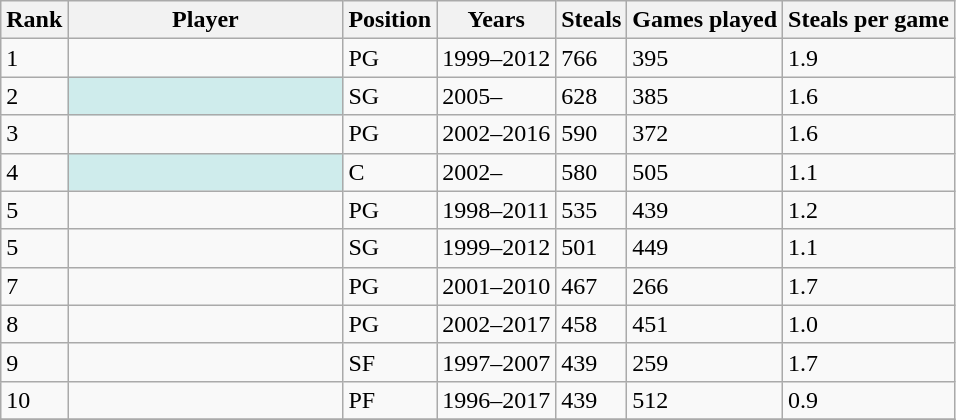<table class="wikitable sortable">
<tr>
<th>Rank</th>
<th style="width: 11em">Player</th>
<th>Position</th>
<th>Years</th>
<th>Steals</th>
<th>Games played</th>
<th>Steals per game</th>
</tr>
<tr>
<td>1</td>
<td></td>
<td>PG</td>
<td>1999–2012</td>
<td>766</td>
<td>395</td>
<td>1.9</td>
</tr>
<tr>
<td>2</td>
<td bgcolor="#CFECEC"></td>
<td>SG</td>
<td>2005–</td>
<td>628</td>
<td>385</td>
<td>1.6</td>
</tr>
<tr>
<td>3</td>
<td></td>
<td>PG</td>
<td>2002–2016</td>
<td>590</td>
<td>372</td>
<td>1.6</td>
</tr>
<tr>
<td>4</td>
<td bgcolor="#CFECEC"></td>
<td>C</td>
<td>2002–</td>
<td>580</td>
<td>505</td>
<td>1.1</td>
</tr>
<tr>
<td>5</td>
<td></td>
<td>PG</td>
<td>1998–2011</td>
<td>535</td>
<td>439</td>
<td>1.2</td>
</tr>
<tr>
<td>5</td>
<td></td>
<td>SG</td>
<td>1999–2012</td>
<td>501</td>
<td>449</td>
<td>1.1</td>
</tr>
<tr>
<td>7</td>
<td></td>
<td>PG</td>
<td>2001–2010</td>
<td>467</td>
<td>266</td>
<td>1.7</td>
</tr>
<tr>
<td>8</td>
<td></td>
<td>PG</td>
<td>2002–2017</td>
<td>458</td>
<td>451</td>
<td>1.0</td>
</tr>
<tr>
<td>9</td>
<td></td>
<td>SF</td>
<td>1997–2007</td>
<td>439</td>
<td>259</td>
<td>1.7</td>
</tr>
<tr>
<td>10</td>
<td></td>
<td>PF</td>
<td>1996–2017</td>
<td>439</td>
<td>512</td>
<td>0.9</td>
</tr>
<tr>
</tr>
</table>
